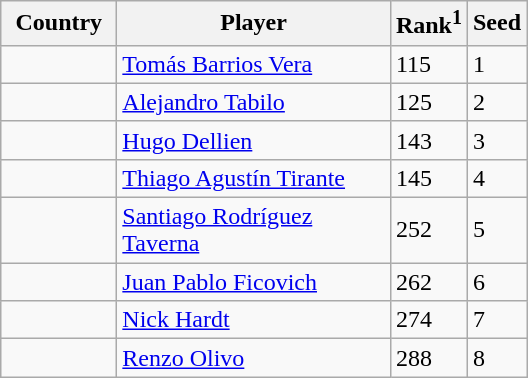<table class="sortable wikitable">
<tr>
<th width="70">Country</th>
<th width="175">Player</th>
<th>Rank<sup>1</sup></th>
<th>Seed</th>
</tr>
<tr>
<td></td>
<td><a href='#'>Tomás Barrios Vera</a></td>
<td>115</td>
<td>1</td>
</tr>
<tr>
<td></td>
<td><a href='#'>Alejandro Tabilo</a></td>
<td>125</td>
<td>2</td>
</tr>
<tr>
<td></td>
<td><a href='#'>Hugo Dellien</a></td>
<td>143</td>
<td>3</td>
</tr>
<tr>
<td></td>
<td><a href='#'>Thiago Agustín Tirante</a></td>
<td>145</td>
<td>4</td>
</tr>
<tr>
<td></td>
<td><a href='#'>Santiago Rodríguez Taverna</a></td>
<td>252</td>
<td>5</td>
</tr>
<tr>
<td></td>
<td><a href='#'>Juan Pablo Ficovich</a></td>
<td>262</td>
<td>6</td>
</tr>
<tr>
<td></td>
<td><a href='#'>Nick Hardt</a></td>
<td>274</td>
<td>7</td>
</tr>
<tr>
<td></td>
<td><a href='#'>Renzo Olivo</a></td>
<td>288</td>
<td>8</td>
</tr>
</table>
